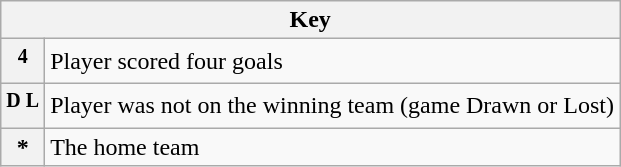<table class="wikitable plainrowheaders">
<tr>
<th colspan="2" scope="col">Key</th>
</tr>
<tr>
<th align="left" scope="row"><sup>4</sup></th>
<td align="left">Player scored four goals</td>
</tr>
<tr>
<th align="left" scope="row"><sup>D L</sup></th>
<td align="left">Player was not on the winning team (game Drawn or Lost)</td>
</tr>
<tr>
<th align="left" scope="row">*</th>
<td align="left">The home team</td>
</tr>
</table>
